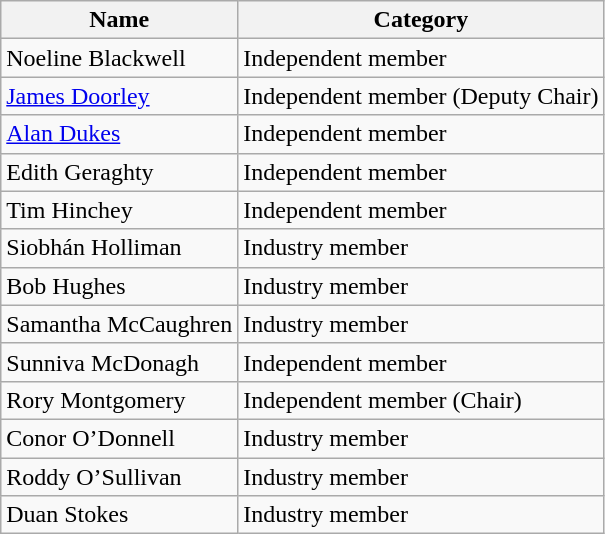<table class="wikitable">
<tr>
<th>Name</th>
<th>Category</th>
</tr>
<tr>
<td>Noeline Blackwell</td>
<td>Independent member</td>
</tr>
<tr>
<td><a href='#'>James Doorley</a></td>
<td>Independent member (Deputy Chair)</td>
</tr>
<tr>
<td><a href='#'>Alan Dukes</a></td>
<td>Independent member</td>
</tr>
<tr>
<td>Edith Geraghty</td>
<td>Independent member</td>
</tr>
<tr>
<td>Tim Hinchey</td>
<td>Independent member</td>
</tr>
<tr>
<td>Siobhán Holliman</td>
<td>Industry member</td>
</tr>
<tr>
<td>Bob Hughes</td>
<td>Industry member</td>
</tr>
<tr>
<td>Samantha McCaughren</td>
<td>Industry member</td>
</tr>
<tr>
<td>Sunniva McDonagh</td>
<td>Independent member</td>
</tr>
<tr>
<td>Rory Montgomery</td>
<td>Independent member (Chair)</td>
</tr>
<tr>
<td>Conor O’Donnell</td>
<td>Industry member</td>
</tr>
<tr>
<td>Roddy O’Sullivan</td>
<td>Industry member</td>
</tr>
<tr>
<td>Duan Stokes</td>
<td>Industry member</td>
</tr>
</table>
